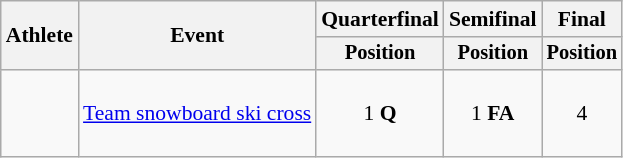<table class="wikitable" style="font-size:90%">
<tr>
<th rowspan="2">Athlete</th>
<th rowspan="2">Event</th>
<th>Quarterfinal</th>
<th>Semifinal</th>
<th>Final</th>
</tr>
<tr style="font-size:95%">
<th>Position</th>
<th>Position</th>
<th>Position</th>
</tr>
<tr align=center>
<td align=left><br><br><br></td>
<td align=left><a href='#'>Team snowboard ski cross</a></td>
<td>1 <strong>Q</strong></td>
<td>1 <strong>FA</strong></td>
<td>4</td>
</tr>
</table>
